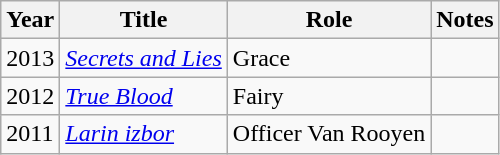<table class="wikitable sortable">
<tr>
<th>Year</th>
<th>Title</th>
<th>Role</th>
<th class="unsortable">Notes</th>
</tr>
<tr>
<td>2013</td>
<td><em><a href='#'>Secrets and Lies</a></em></td>
<td>Grace</td>
<td></td>
</tr>
<tr>
<td>2012</td>
<td><em><a href='#'>True Blood</a></em></td>
<td>Fairy</td>
<td></td>
</tr>
<tr>
<td>2011</td>
<td><em><a href='#'>Larin izbor</a></em></td>
<td>Officer Van Rooyen</td>
<td></td>
</tr>
</table>
